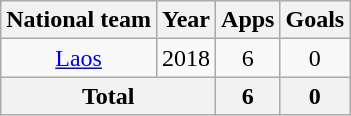<table class="wikitable" style="text-align:center">
<tr>
<th>National team</th>
<th>Year</th>
<th>Apps</th>
<th>Goals</th>
</tr>
<tr>
<td rowspan="1"><a href='#'>Laos</a></td>
<td>2018</td>
<td>6</td>
<td>0</td>
</tr>
<tr>
<th colspan=2>Total</th>
<th>6</th>
<th>0</th>
</tr>
</table>
